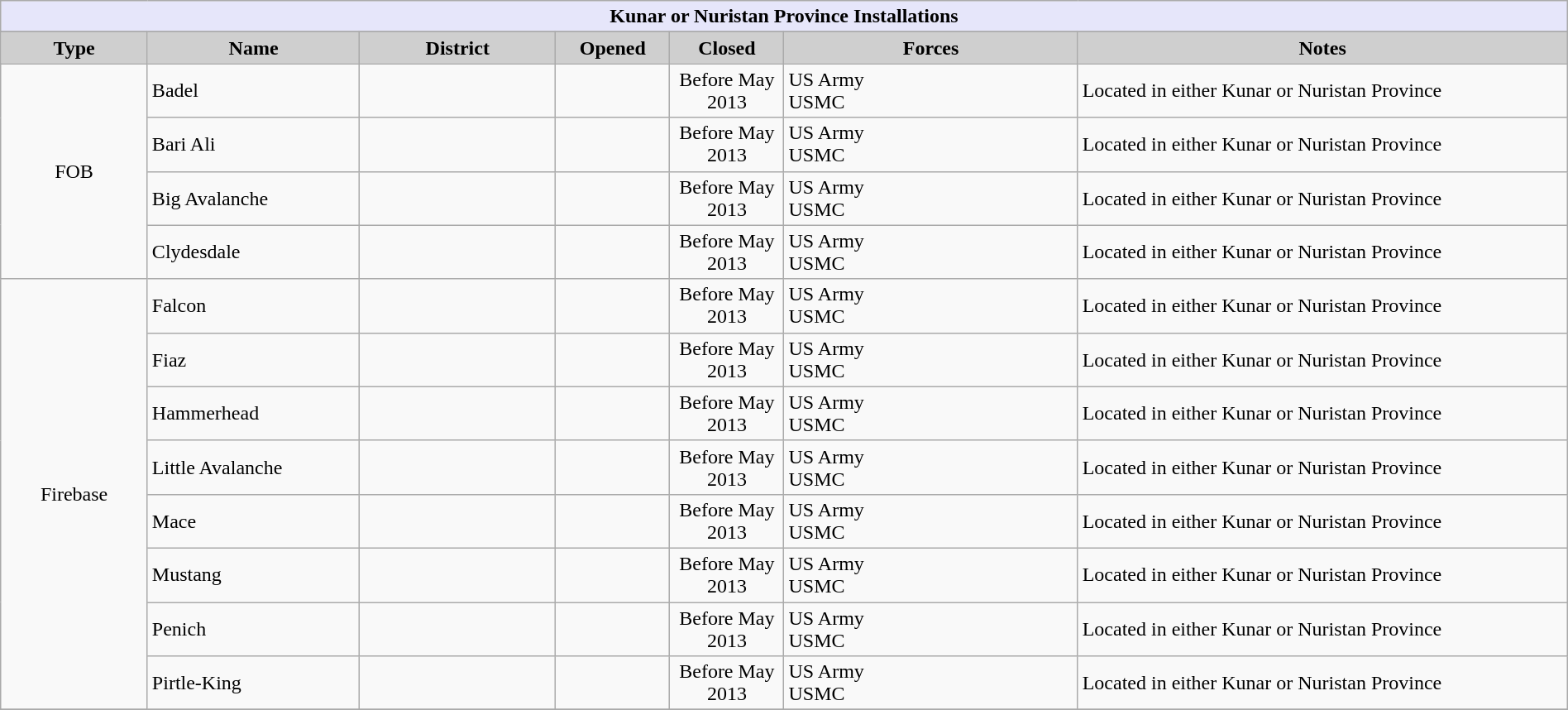<table class="wikitable sortable" width="100%">
<tr>
<th style="align: center; background: lavender" colspan="7"><strong>Kunar or Nuristan Province Installations</strong></th>
</tr>
<tr style="background:#efefef; color:black">
</tr>
<tr>
<th style="background-color:#cfcfcf;" align="center" width="9%" align="center">Type</th>
<th style="background-color:#cfcfcf;" align="center" width="13%">Name</th>
<th style="background-color:#cfcfcf;" align="center" width="12%">District</th>
<th style="background-color:#cfcfcf;" align="center" width="7%">Opened</th>
<th style="background-color:#cfcfcf;" align="center" width="7%">Closed</th>
<th style="background-color:#cfcfcf;" align="center" width="18%" class="unsortable">Forces</th>
<th style="background-color:#cfcfcf;" align="center" width="30%" class="unsortable">Notes</th>
</tr>
<tr>
<td rowspan="4" align="center">FOB</td>
<td>Badel</td>
<td align="center"></td>
<td align="center"> </td>
<td align="center">Before May 2013</td>
<td> US Army<br> USMC</td>
<td>Located in either Kunar or Nuristan Province</td>
</tr>
<tr>
<td>Bari Ali</td>
<td align="center"></td>
<td align="center"> </td>
<td align="center">Before May 2013</td>
<td> US Army<br> USMC</td>
<td>Located in either Kunar or Nuristan Province</td>
</tr>
<tr>
<td>Big Avalanche</td>
<td align="center"></td>
<td align="center"> </td>
<td align="center">Before May 2013</td>
<td> US Army<br> USMC</td>
<td>Located in either Kunar or Nuristan Province</td>
</tr>
<tr>
<td>Clydesdale</td>
<td align="center"></td>
<td align="center"> </td>
<td align="center">Before May 2013</td>
<td> US Army<br> USMC</td>
<td>Located in either Kunar or Nuristan Province</td>
</tr>
<tr>
<td rowspan="8" align="center">Firebase</td>
<td>Falcon</td>
<td align="center"></td>
<td align="center"> </td>
<td align="center">Before May 2013</td>
<td> US Army<br> USMC</td>
<td>Located in either Kunar or Nuristan Province</td>
</tr>
<tr>
<td>Fiaz</td>
<td align="center"></td>
<td align="center"> </td>
<td align="center">Before May 2013</td>
<td> US Army<br> USMC</td>
<td>Located in either Kunar or Nuristan Province</td>
</tr>
<tr>
<td>Hammerhead</td>
<td align="center"></td>
<td align="center"> </td>
<td align="center">Before May 2013</td>
<td> US Army<br> USMC</td>
<td>Located in either Kunar or Nuristan Province</td>
</tr>
<tr>
<td>Little Avalanche</td>
<td align="center"></td>
<td align="center"> </td>
<td align="center">Before May 2013</td>
<td> US Army<br> USMC</td>
<td>Located in either Kunar or Nuristan Province</td>
</tr>
<tr>
<td>Mace</td>
<td align="center"></td>
<td align="center"> </td>
<td align="center">Before May 2013</td>
<td> US Army<br> USMC</td>
<td>Located in either Kunar or Nuristan Province</td>
</tr>
<tr>
<td>Mustang</td>
<td align="center"></td>
<td align="center"> </td>
<td align="center">Before May 2013</td>
<td> US Army<br> USMC</td>
<td>Located in either Kunar or Nuristan Province</td>
</tr>
<tr>
<td>Penich</td>
<td align="center"></td>
<td align="center"> </td>
<td align="center">Before May 2013</td>
<td> US Army<br> USMC</td>
<td>Located in either Kunar or Nuristan Province</td>
</tr>
<tr>
<td>Pirtle-King</td>
<td align="center"></td>
<td align="center"> </td>
<td align="center">Before May 2013</td>
<td> US Army<br> USMC</td>
<td>Located in either Kunar or Nuristan Province</td>
</tr>
<tr>
</tr>
</table>
